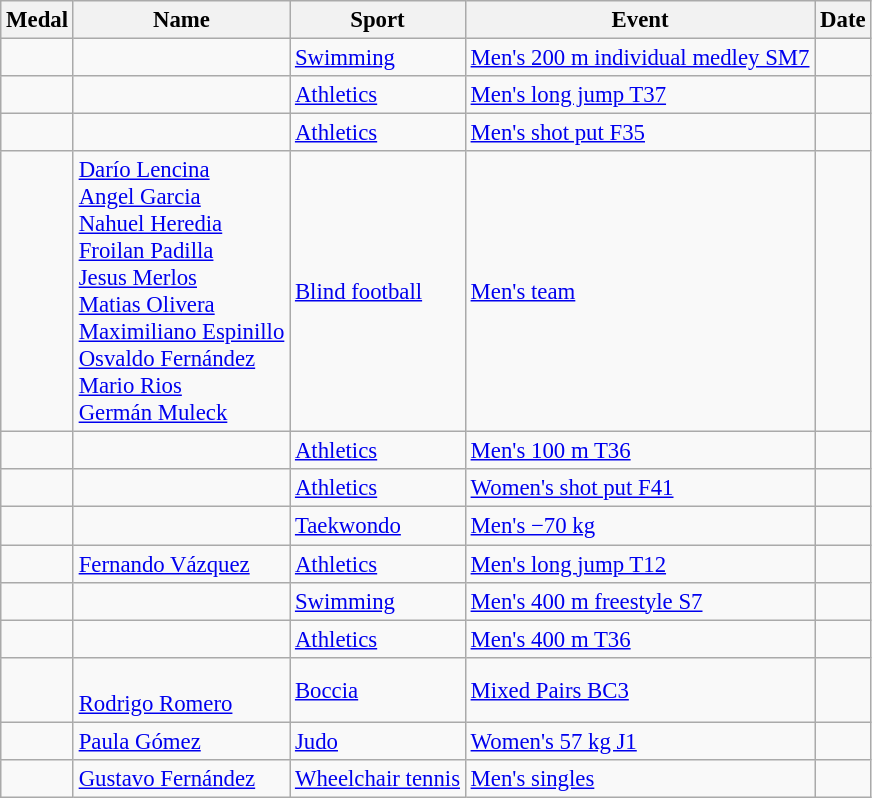<table class="wikitable sortable" style=font-size:95%>
<tr>
<th>Medal</th>
<th>Name</th>
<th>Sport</th>
<th>Event</th>
<th>Date</th>
</tr>
<tr>
<td></td>
<td></td>
<td><a href='#'>Swimming</a></td>
<td><a href='#'>Men's 200 m individual medley SM7</a></td>
<td></td>
</tr>
<tr>
<td></td>
<td></td>
<td><a href='#'>Athletics</a></td>
<td><a href='#'>Men's long jump T37</a></td>
<td></td>
</tr>
<tr>
<td></td>
<td></td>
<td><a href='#'>Athletics</a></td>
<td><a href='#'>Men's shot put F35</a></td>
<td></td>
</tr>
<tr>
<td></td>
<td><a href='#'>Darío Lencina</a><br><a href='#'>Angel Garcia</a><br><a href='#'>Nahuel Heredia</a><br><a href='#'>Froilan Padilla</a><br><a href='#'>Jesus Merlos</a><br><a href='#'>Matias Olivera</a><br><a href='#'>Maximiliano Espinillo</a><br><a href='#'>Osvaldo Fernández</a><br><a href='#'>Mario Rios</a><br><a href='#'>Germán Muleck</a></td>
<td><a href='#'>Blind football</a></td>
<td><a href='#'>Men's team</a></td>
<td></td>
</tr>
<tr>
<td></td>
<td></td>
<td><a href='#'>Athletics</a></td>
<td><a href='#'>Men's 100 m T36</a></td>
<td></td>
</tr>
<tr>
<td></td>
<td></td>
<td><a href='#'>Athletics</a></td>
<td><a href='#'>Women's shot put F41</a></td>
<td></td>
</tr>
<tr>
<td></td>
<td></td>
<td><a href='#'>Taekwondo</a></td>
<td><a href='#'>Men's −70 kg</a></td>
<td></td>
</tr>
<tr>
<td></td>
<td><a href='#'>Fernando Vázquez</a></td>
<td><a href='#'>Athletics</a></td>
<td><a href='#'>Men's long jump T12</a></td>
<td></td>
</tr>
<tr>
<td></td>
<td></td>
<td><a href='#'>Swimming</a></td>
<td><a href='#'>Men's 400 m freestyle S7</a></td>
<td></td>
</tr>
<tr>
<td></td>
<td></td>
<td><a href='#'>Athletics</a></td>
<td><a href='#'>Men's 400 m T36</a></td>
<td></td>
</tr>
<tr>
<td></td>
<td><br><a href='#'>Rodrigo Romero</a></td>
<td><a href='#'>Boccia</a></td>
<td><a href='#'>Mixed Pairs BC3</a></td>
<td></td>
</tr>
<tr>
<td></td>
<td><a href='#'>Paula Gómez</a></td>
<td><a href='#'>Judo</a></td>
<td><a href='#'>Women's 57 kg J1</a></td>
<td></td>
</tr>
<tr>
<td></td>
<td><a href='#'>Gustavo Fernández</a></td>
<td><a href='#'>Wheelchair tennis</a></td>
<td><a href='#'>Men's singles</a></td>
<td></td>
</tr>
</table>
